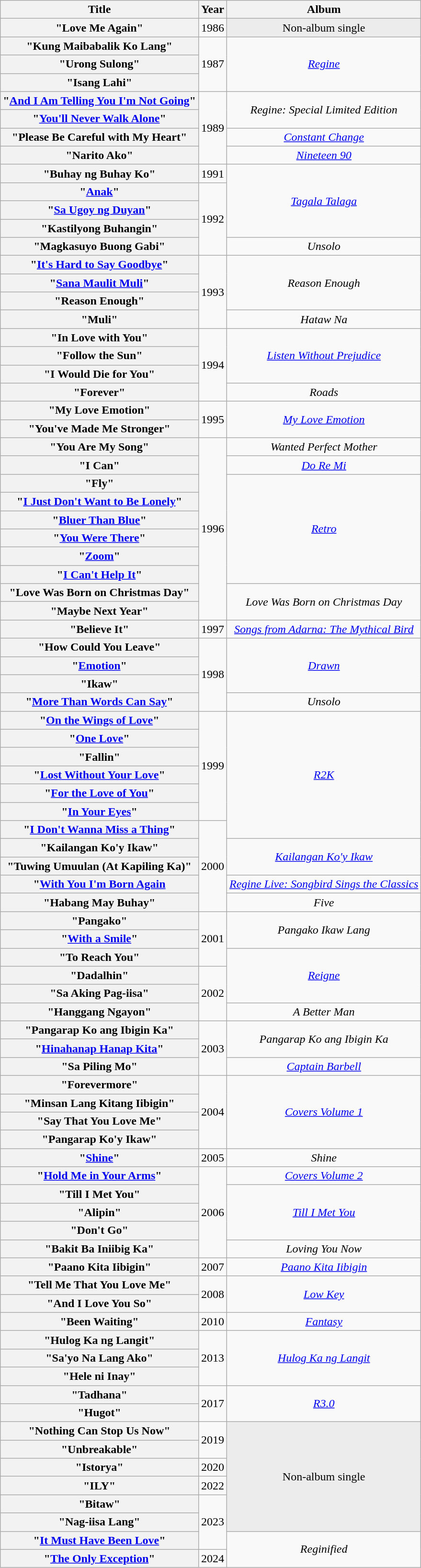<table class="wikitable plainrowheaders" style="text-align:center;">
<tr>
<th scope="col">Title</th>
<th scope="col">Year</th>
<th scope="col">Album</th>
</tr>
<tr>
<th scope="row">"Love Me Again"</th>
<td rowspan="1">1986</td>
<td style="background:#ECECEC;">Non-album single</td>
</tr>
<tr>
<th scope="row">"Kung Maibabalik Ko Lang"</th>
<td rowspan="3">1987</td>
<td rowspan="3"><em><a href='#'>Regine</a></em></td>
</tr>
<tr>
<th scope="row">"Urong Sulong"</th>
</tr>
<tr>
<th scope="row">"Isang Lahi"</th>
</tr>
<tr>
<th scope="row">"<a href='#'>And I Am Telling You I'm Not Going</a>"</th>
<td rowspan="4">1989</td>
<td rowspan="2"><em>Regine: Special Limited Edition</em></td>
</tr>
<tr>
<th scope="row">"<a href='#'>You'll Never Walk Alone</a>"</th>
</tr>
<tr>
<th scope="row">"Please Be Careful with My Heart"<br></th>
<td rowspan="1"><em><a href='#'>Constant Change</a></em></td>
</tr>
<tr>
<th scope="row">"Narito Ako"</th>
<td rowspan="1"><em><a href='#'>Nineteen 90</a></em></td>
</tr>
<tr>
<th scope="row">"Buhay ng Buhay Ko"</th>
<td rowspan="1">1991</td>
<td rowspan="4"><em><a href='#'>Tagala Talaga</a></em></td>
</tr>
<tr>
<th scope="row">"<a href='#'>Anak</a>"</th>
<td rowspan="4">1992</td>
</tr>
<tr>
<th scope="row">"<a href='#'>Sa Ugoy ng Duyan</a>"</th>
</tr>
<tr>
<th scope="row">"Kastilyong Buhangin"</th>
</tr>
<tr>
<th scope="row">"Magkasuyo Buong Gabi"<br></th>
<td><em>Unsolo</em></td>
</tr>
<tr>
<th scope="row">"<a href='#'>It's Hard to Say Goodbye</a>"<br></th>
<td rowspan="4">1993</td>
<td rowspan="3"><em>Reason Enough</em></td>
</tr>
<tr>
<th scope="row">"<a href='#'>Sana Maulit Muli</a>"</th>
</tr>
<tr>
<th scope="row">"Reason Enough"</th>
</tr>
<tr>
<th scope="row">"Muli"<br></th>
<td rowspan="1"><em>Hataw Na</em></td>
</tr>
<tr>
<th scope="row">"In Love with You"<br></th>
<td rowspan="4">1994</td>
<td rowspan="3"><em><a href='#'>Listen Without Prejudice</a></em></td>
</tr>
<tr>
<th scope="row">"Follow the Sun"</th>
</tr>
<tr>
<th scope="row">"I Would Die for You"</th>
</tr>
<tr>
<th scope="row">"Forever"<br></th>
<td rowspan="1"><em>Roads</em></td>
</tr>
<tr>
<th scope="row">"My Love Emotion"</th>
<td rowspan="2">1995</td>
<td rowspan="2"><em><a href='#'>My Love Emotion</a></em></td>
</tr>
<tr>
<th scope="row">"You've Made Me Stronger"</th>
</tr>
<tr>
<th scope="row">"You Are My Song"</th>
<td rowspan="10">1996</td>
<td rowspan="1"><em>Wanted Perfect Mother</em></td>
</tr>
<tr>
<th scope="row">"I Can"<br></th>
<td rowspan="1"><em><a href='#'>Do Re Mi</a></em></td>
</tr>
<tr>
<th scope="row">"Fly"</th>
<td rowspan="6"><em><a href='#'>Retro</a></em></td>
</tr>
<tr>
<th scope="row">"<a href='#'>I Just Don't Want to Be Lonely</a>"</th>
</tr>
<tr>
<th scope="row">"<a href='#'>Bluer Than Blue</a>"</th>
</tr>
<tr>
<th scope="row">"<a href='#'>You Were There</a>"</th>
</tr>
<tr>
<th scope="row">"<a href='#'>Zoom</a>"</th>
</tr>
<tr>
<th scope="row">"<a href='#'>I Can't Help It</a>"<br></th>
</tr>
<tr>
<th scope="row">"Love Was Born on Christmas Day"</th>
<td rowspan="2"><em>Love Was Born on Christmas Day</em></td>
</tr>
<tr>
<th scope="row">"Maybe Next Year"</th>
</tr>
<tr>
<th scope="row">"Believe It"</th>
<td rowspan="1">1997</td>
<td rowspan="1"><em><a href='#'>Songs from Adarna: The Mythical Bird</a></em></td>
</tr>
<tr>
<th scope="row">"How Could You Leave"</th>
<td rowspan="4">1998</td>
<td rowspan="3"><em><a href='#'>Drawn</a></em></td>
</tr>
<tr>
<th scope="row">"<a href='#'>Emotion</a>"</th>
</tr>
<tr>
<th scope="row">"Ikaw"</th>
</tr>
<tr>
<th scope="row">"<a href='#'>More Than Words Can Say</a>"<br></th>
<td rowspan="1"><em>Unsolo</em></td>
</tr>
<tr>
<th scope="row">"<a href='#'>On the Wings of Love</a>"</th>
<td rowspan="6">1999</td>
<td rowspan="7"><em><a href='#'>R2K</a></em></td>
</tr>
<tr>
<th scope="row">"<a href='#'>One Love</a>"</th>
</tr>
<tr>
<th scope="row">"Fallin"</th>
</tr>
<tr>
<th scope="row">"<a href='#'>Lost Without Your Love</a>"</th>
</tr>
<tr>
<th scope="row">"<a href='#'>For the Love of You</a>"</th>
</tr>
<tr>
<th scope="row">"<a href='#'>In Your Eyes</a>"</th>
</tr>
<tr>
<th scope="row">"<a href='#'>I Don't Wanna Miss a Thing</a>"</th>
<td rowspan="5">2000</td>
</tr>
<tr>
<th scope="row">"Kailangan Ko'y Ikaw"</th>
<td rowspan="2"><em><a href='#'>Kailangan Ko'y Ikaw</a></em></td>
</tr>
<tr>
<th scope="row">"Tuwing Umuulan (At Kapiling Ka)"</th>
</tr>
<tr>
<th scope="row">"<a href='#'>With You I'm Born Again</a><br></th>
<td rowspan="1"><em><a href='#'>Regine Live: Songbird Sings the Classics</a></em></td>
</tr>
<tr>
<th scope="row">"Habang May Buhay"<br></th>
<td rowspan="1"><em>Five</em></td>
</tr>
<tr>
<th scope="row">"Pangako"</th>
<td rowspan="3">2001</td>
<td rowspan="2"><em>Pangako Ikaw Lang</em></td>
</tr>
<tr>
<th scope="row">"<a href='#'>With a Smile</a>"</th>
</tr>
<tr>
<th scope="row">"To Reach You"</th>
<td rowspan="3"><em><a href='#'>Reigne</a></em></td>
</tr>
<tr>
<th scope="row">"Dadalhin"</th>
<td rowspan="3">2002</td>
</tr>
<tr>
<th scope="row">"Sa Aking Pag-iisa"</th>
</tr>
<tr>
<th scope="row">"Hanggang Ngayon"<br></th>
<td rowspan="1"><em>A Better Man</em></td>
</tr>
<tr>
<th scope="row">"Pangarap Ko ang Ibigin Ka"</th>
<td rowspan="3">2003</td>
<td rowspan="2"><em>Pangarap Ko ang Ibigin Ka</em></td>
</tr>
<tr>
<th scope="row">"<a href='#'>Hinahanap Hanap Kita</a>"</th>
</tr>
<tr>
<th scope="row">"Sa Piling Mo"</th>
<td rowspan="1"><em><a href='#'>Captain Barbell</a></em></td>
</tr>
<tr>
<th scope="row">"Forevermore"</th>
<td rowspan="4">2004</td>
<td rowspan="4"><em><a href='#'>Covers Volume 1</a></em></td>
</tr>
<tr>
<th scope="row">"Minsan Lang Kitang Iibigin"</th>
</tr>
<tr>
<th scope="row">"Say That You Love Me"</th>
</tr>
<tr>
<th scope="row">"Pangarap Ko'y Ikaw"</th>
</tr>
<tr>
<th scope="row">"<a href='#'>Shine</a>"</th>
<td rowspan="1">2005</td>
<td rowspan="1"><em>Shine</em></td>
</tr>
<tr>
<th scope="row">"<a href='#'>Hold Me in Your Arms</a>"</th>
<td rowspan="5">2006</td>
<td rowspan="1"><em><a href='#'>Covers Volume 2</a></em></td>
</tr>
<tr>
<th scope="row">"Till I Met You"</th>
<td rowspan="3"><em><a href='#'>Till I Met You</a></em></td>
</tr>
<tr>
<th scope="row">"Alipin"</th>
</tr>
<tr>
<th scope="row">"Don't Go"</th>
</tr>
<tr>
<th scope="row">"Bakit Ba Iniibig Ka"<br></th>
<td rowspan="1"><em>Loving You Now</em></td>
</tr>
<tr>
<th scope="row">"Paano Kita Iibigin"<br></th>
<td rowspan="1">2007</td>
<td rowspan="1"><em><a href='#'>Paano Kita Iibigin</a></em></td>
</tr>
<tr>
<th scope="row">"Tell Me That You Love Me"</th>
<td rowspan="2">2008</td>
<td rowspan="2"><em><a href='#'>Low Key</a></em></td>
</tr>
<tr>
<th scope="row">"And I Love You So"</th>
</tr>
<tr>
<th scope="row">"Been Waiting"</th>
<td rowspan="1">2010</td>
<td rowspan="1"><em><a href='#'>Fantasy</a></em></td>
</tr>
<tr>
<th scope="row">"Hulog Ka ng Langit"</th>
<td rowspan="3">2013</td>
<td rowspan="3"><em><a href='#'>Hulog Ka ng Langit</a></em></td>
</tr>
<tr>
<th scope="row">"Sa'yo Na Lang Ako"</th>
</tr>
<tr>
<th scope="row">"Hele ni Inay"</th>
</tr>
<tr>
<th scope="row">"Tadhana"</th>
<td rowspan="2">2017</td>
<td rowspan="2"><em><a href='#'>R3.0</a></em></td>
</tr>
<tr>
<th scope="row">"Hugot"</th>
</tr>
<tr>
<th scope="row">"Nothing Can Stop Us Now"<br></th>
<td rowspan="2">2019</td>
<td rowspan="6" style="background:#ECECEC;">Non-album single</td>
</tr>
<tr>
<th scope="row">"Unbreakable"<br></th>
</tr>
<tr>
<th scope="row">"Istorya"</th>
<td>2020</td>
</tr>
<tr>
<th scope="row">"ILY"<br></th>
<td>2022</td>
</tr>
<tr>
<th scope="row">"Bitaw"<br></th>
<td rowspan="3">2023</td>
</tr>
<tr>
<th scope="row">"Nag-iisa Lang"</th>
</tr>
<tr>
<th scope="row">"<a href='#'>It Must Have Been Love</a>"</th>
<td rowspan="2"><em>Reginified</em></td>
</tr>
<tr>
<th scope="row">"<a href='#'>The Only Exception</a>"</th>
<td>2024</td>
</tr>
</table>
